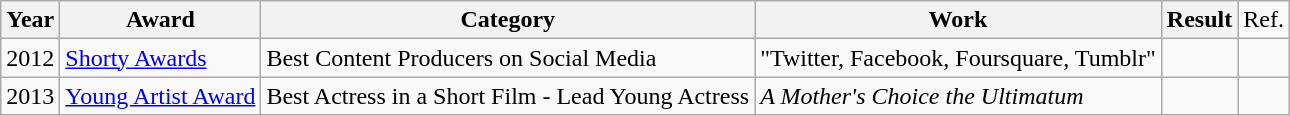<table class="wikitable">
<tr>
<th>Year</th>
<th>Award</th>
<th>Category</th>
<th>Work</th>
<th>Result</th>
<td>Ref.</td>
</tr>
<tr>
<td>2012</td>
<td><a href='#'>Shorty Awards</a></td>
<td>Best Content Producers on Social Media</td>
<td>"Twitter, Facebook, Foursquare, Tumblr"</td>
<td></td>
<td></td>
</tr>
<tr>
<td>2013</td>
<td><a href='#'>Young Artist Award</a></td>
<td>Best Actress in a Short Film - Lead Young Actress</td>
<td><em>A Mother's Choice the Ultimatum</em></td>
<td></td>
<td></td>
</tr>
</table>
